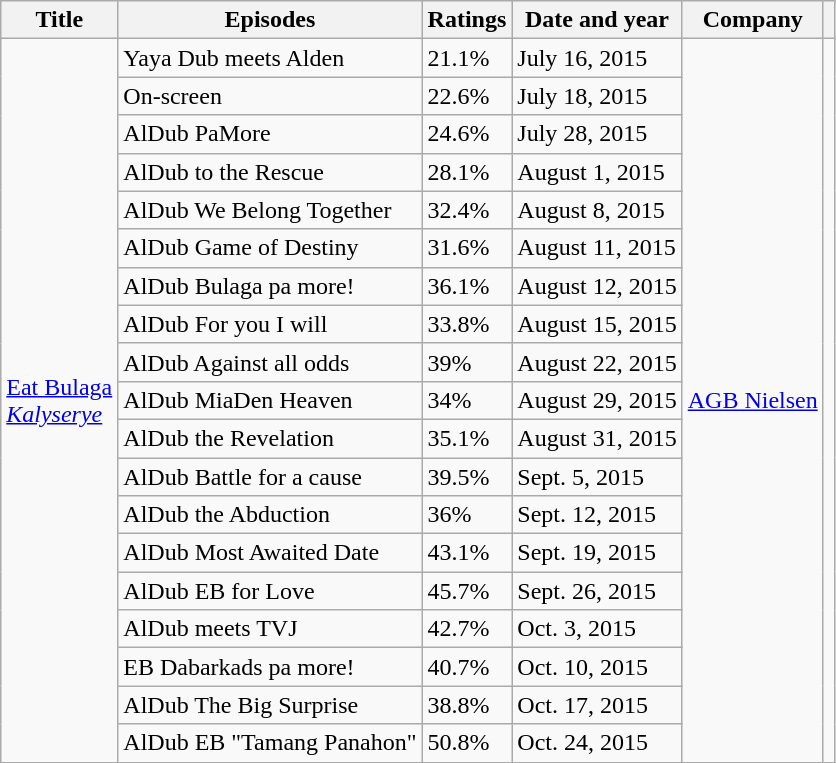<table class="wikitable plainrowheaders sortable" style="margin-right: 0;">
<tr>
<th scope="col">Title</th>
<th scope="col">Episodes</th>
<th scope="col">Ratings</th>
<th scope="col">Date and year</th>
<th scope="col">Company</th>
<th scope="col" class="unsortable"></th>
</tr>
<tr>
<td rowspan="19"><a href='#'>Eat Bulaga<br><em>Kalyserye</em></a></td>
<td>Yaya Dub meets Alden</td>
<td>21.1%</td>
<td>July 16, 2015</td>
<td rowspan="19"><a href='#'>AGB Nielsen</a></td>
<td rowspan="19"><br><br><br></td>
</tr>
<tr>
<td>On-screen</td>
<td>22.6%</td>
<td>July 18, 2015</td>
</tr>
<tr>
<td>AlDub PaMore</td>
<td>24.6%</td>
<td>July 28, 2015</td>
</tr>
<tr>
<td>AlDub to the Rescue</td>
<td>28.1%</td>
<td>August 1, 2015</td>
</tr>
<tr>
<td>AlDub We Belong Together</td>
<td>32.4%</td>
<td>August 8, 2015</td>
</tr>
<tr>
<td>AlDub Game of Destiny</td>
<td>31.6%</td>
<td>August 11, 2015</td>
</tr>
<tr>
<td>AlDub Bulaga pa more!</td>
<td>36.1%</td>
<td>August 12, 2015</td>
</tr>
<tr>
<td>AlDub For you I will</td>
<td>33.8%</td>
<td>August 15, 2015</td>
</tr>
<tr>
<td>AlDub Against all odds</td>
<td>39%</td>
<td>August 22, 2015</td>
</tr>
<tr>
<td>AlDub MiaDen Heaven</td>
<td>34%</td>
<td>August 29, 2015</td>
</tr>
<tr>
<td>AlDub the Revelation</td>
<td>35.1%</td>
<td>August 31, 2015</td>
</tr>
<tr>
<td>AlDub Battle for a cause</td>
<td>39.5%</td>
<td>Sept. 5, 2015</td>
</tr>
<tr>
<td>AlDub the Abduction</td>
<td>36%</td>
<td>Sept. 12, 2015</td>
</tr>
<tr>
<td>AlDub Most Awaited Date</td>
<td>43.1%</td>
<td>Sept. 19, 2015</td>
</tr>
<tr>
<td>AlDub EB for Love</td>
<td>45.7%</td>
<td>Sept. 26, 2015</td>
</tr>
<tr>
<td>AlDub meets TVJ</td>
<td>42.7%</td>
<td>Oct. 3, 2015</td>
</tr>
<tr>
<td>EB Dabarkads pa more!</td>
<td>40.7%</td>
<td>Oct. 10, 2015</td>
</tr>
<tr>
<td>AlDub The Big Surprise</td>
<td>38.8%</td>
<td>Oct. 17, 2015</td>
</tr>
<tr>
<td>AlDub EB "Tamang Panahon"</td>
<td>50.8%</td>
<td>Oct. 24, 2015</td>
</tr>
</table>
